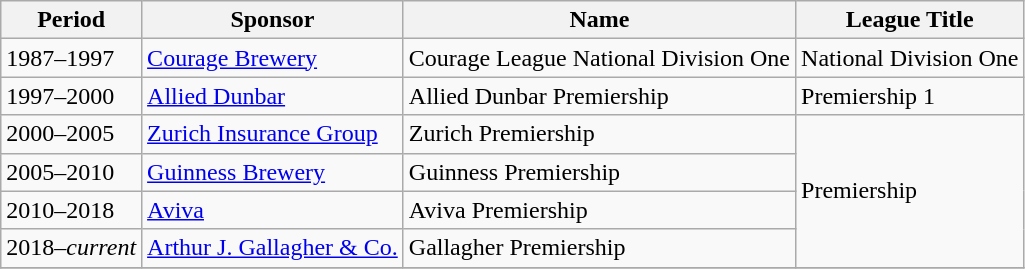<table class="wikitable sortable">
<tr>
<th>Period</th>
<th class="unsortable">Sponsor</th>
<th class="unsortable">Name</th>
<th class="unsortable">League Title</th>
</tr>
<tr>
<td>1987–1997</td>
<td> <a href='#'>Courage Brewery</a></td>
<td>Courage League National Division One</td>
<td>National Division One</td>
</tr>
<tr>
<td>1997–2000</td>
<td> <a href='#'>Allied Dunbar</a></td>
<td>Allied Dunbar Premiership</td>
<td>Premiership 1</td>
</tr>
<tr>
<td>2000–2005</td>
<td> <a href='#'>Zurich Insurance Group</a></td>
<td>Zurich Premiership</td>
<td rowspan="4">Premiership</td>
</tr>
<tr>
<td>2005–2010</td>
<td> <a href='#'>Guinness Brewery</a></td>
<td>Guinness Premiership</td>
</tr>
<tr>
<td>2010–2018</td>
<td> <a href='#'>Aviva</a></td>
<td>Aviva Premiership</td>
</tr>
<tr>
<td>2018–<em>current</em></td>
<td> <a href='#'>Arthur J. Gallagher & Co.</a></td>
<td>Gallagher Premiership</td>
</tr>
<tr>
</tr>
</table>
